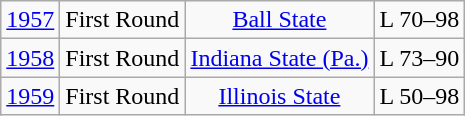<table class="wikitable">
<tr align="center">
<td><a href='#'>1957</a></td>
<td>First Round</td>
<td><a href='#'>Ball State</a></td>
<td>L 70–98</td>
</tr>
<tr align="center">
<td><a href='#'>1958</a></td>
<td>First Round</td>
<td><a href='#'>Indiana State (Pa.)</a></td>
<td>L 73–90</td>
</tr>
<tr align="center">
<td><a href='#'>1959</a></td>
<td>First Round</td>
<td><a href='#'>Illinois State</a></td>
<td>L 50–98</td>
</tr>
</table>
